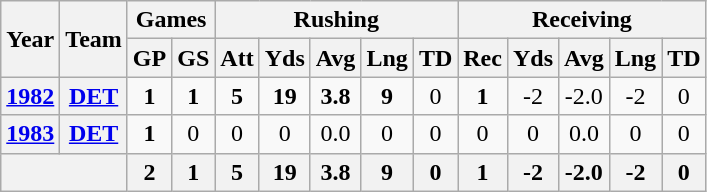<table class="wikitable" style="text-align:center;">
<tr>
<th rowspan="2">Year</th>
<th rowspan="2">Team</th>
<th colspan="2">Games</th>
<th colspan="5">Rushing</th>
<th colspan="5">Receiving</th>
</tr>
<tr>
<th>GP</th>
<th>GS</th>
<th>Att</th>
<th>Yds</th>
<th>Avg</th>
<th>Lng</th>
<th>TD</th>
<th>Rec</th>
<th>Yds</th>
<th>Avg</th>
<th>Lng</th>
<th>TD</th>
</tr>
<tr>
<th><a href='#'>1982</a></th>
<th><a href='#'>DET</a></th>
<td><strong>1</strong></td>
<td><strong>1</strong></td>
<td><strong>5</strong></td>
<td><strong>19</strong></td>
<td><strong>3.8</strong></td>
<td><strong>9</strong></td>
<td>0</td>
<td><strong>1</strong></td>
<td>-2</td>
<td>-2.0</td>
<td>-2</td>
<td>0</td>
</tr>
<tr>
<th><a href='#'>1983</a></th>
<th><a href='#'>DET</a></th>
<td><strong>1</strong></td>
<td>0</td>
<td>0</td>
<td>0</td>
<td>0.0</td>
<td>0</td>
<td>0</td>
<td>0</td>
<td>0</td>
<td>0.0</td>
<td>0</td>
<td>0</td>
</tr>
<tr>
<th colspan="2"></th>
<th>2</th>
<th>1</th>
<th>5</th>
<th>19</th>
<th>3.8</th>
<th>9</th>
<th>0</th>
<th>1</th>
<th>-2</th>
<th>-2.0</th>
<th>-2</th>
<th>0</th>
</tr>
</table>
